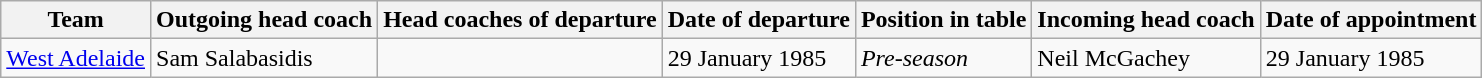<table class="wikitable sortable">
<tr>
<th>Team</th>
<th>Outgoing head coach</th>
<th>Head coaches of departure</th>
<th>Date of departure</th>
<th>Position in table</th>
<th>Incoming head coach</th>
<th>Date of appointment</th>
</tr>
<tr>
<td><a href='#'>West Adelaide</a></td>
<td> Sam Salabasidis</td>
<td></td>
<td>29 January 1985</td>
<td><em>Pre-season</em></td>
<td> Neil McGachey</td>
<td>29 January 1985</td>
</tr>
</table>
